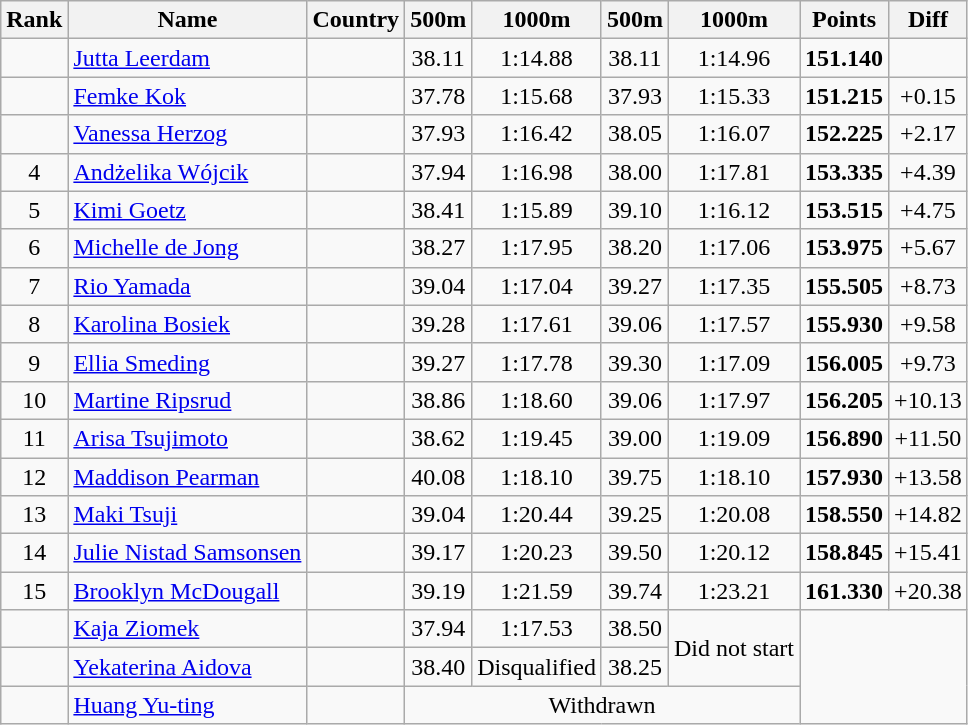<table class="wikitable sortable" style="text-align:center">
<tr>
<th>Rank</th>
<th>Name</th>
<th>Country</th>
<th>500m</th>
<th>1000m</th>
<th>500m</th>
<th>1000m</th>
<th>Points</th>
<th>Diff</th>
</tr>
<tr>
<td></td>
<td align=left><a href='#'>Jutta Leerdam</a></td>
<td align=left></td>
<td>38.11</td>
<td>1:14.88</td>
<td>38.11</td>
<td>1:14.96</td>
<td><strong>151.140</strong></td>
<td></td>
</tr>
<tr>
<td></td>
<td align=left><a href='#'>Femke Kok</a></td>
<td align=left></td>
<td>37.78</td>
<td>1:15.68</td>
<td>37.93</td>
<td>1:15.33</td>
<td><strong>151.215</strong></td>
<td>+0.15</td>
</tr>
<tr>
<td></td>
<td align=left><a href='#'>Vanessa Herzog</a></td>
<td align=left></td>
<td>37.93</td>
<td>1:16.42</td>
<td>38.05</td>
<td>1:16.07</td>
<td><strong>152.225</strong></td>
<td>+2.17</td>
</tr>
<tr>
<td>4</td>
<td align=left><a href='#'>Andżelika Wójcik</a></td>
<td align=left></td>
<td>37.94</td>
<td>1:16.98</td>
<td>38.00</td>
<td>1:17.81</td>
<td><strong>153.335</strong></td>
<td>+4.39</td>
</tr>
<tr>
<td>5</td>
<td align=left><a href='#'>Kimi Goetz</a></td>
<td align=left></td>
<td>38.41</td>
<td>1:15.89</td>
<td>39.10</td>
<td>1:16.12</td>
<td><strong>153.515</strong></td>
<td>+4.75</td>
</tr>
<tr>
<td>6</td>
<td align=left><a href='#'>Michelle de Jong</a></td>
<td align=left></td>
<td>38.27</td>
<td>1:17.95</td>
<td>38.20</td>
<td>1:17.06</td>
<td><strong>153.975</strong></td>
<td>+5.67</td>
</tr>
<tr>
<td>7</td>
<td align=left><a href='#'>Rio Yamada</a></td>
<td align=left></td>
<td>39.04</td>
<td>1:17.04</td>
<td>39.27</td>
<td>1:17.35</td>
<td><strong>155.505</strong></td>
<td>+8.73</td>
</tr>
<tr>
<td>8</td>
<td align=left><a href='#'>Karolina Bosiek</a></td>
<td align=left></td>
<td>39.28</td>
<td>1:17.61</td>
<td>39.06</td>
<td>1:17.57</td>
<td><strong>155.930</strong></td>
<td>+9.58</td>
</tr>
<tr>
<td>9</td>
<td align=left><a href='#'>Ellia Smeding</a></td>
<td align=left></td>
<td>39.27</td>
<td>1:17.78</td>
<td>39.30</td>
<td>1:17.09</td>
<td><strong>156.005</strong></td>
<td>+9.73</td>
</tr>
<tr>
<td>10</td>
<td align=left><a href='#'>Martine Ripsrud</a></td>
<td align=left></td>
<td>38.86</td>
<td>1:18.60</td>
<td>39.06</td>
<td>1:17.97</td>
<td><strong>156.205</strong></td>
<td>+10.13</td>
</tr>
<tr>
<td>11</td>
<td align=left><a href='#'>Arisa Tsujimoto</a></td>
<td align=left></td>
<td>38.62</td>
<td>1:19.45</td>
<td>39.00</td>
<td>1:19.09</td>
<td><strong>156.890</strong></td>
<td>+11.50</td>
</tr>
<tr>
<td>12</td>
<td align=left><a href='#'>Maddison Pearman</a></td>
<td align=left></td>
<td>40.08</td>
<td>1:18.10</td>
<td>39.75</td>
<td>1:18.10</td>
<td><strong>157.930</strong></td>
<td>+13.58</td>
</tr>
<tr>
<td>13</td>
<td align=left><a href='#'>Maki Tsuji</a></td>
<td align=left></td>
<td>39.04</td>
<td>1:20.44</td>
<td>39.25</td>
<td>1:20.08</td>
<td><strong>158.550</strong></td>
<td>+14.82</td>
</tr>
<tr>
<td>14</td>
<td align=left><a href='#'>Julie Nistad Samsonsen</a></td>
<td align=left></td>
<td>39.17</td>
<td>1:20.23</td>
<td>39.50</td>
<td>1:20.12</td>
<td><strong>158.845</strong></td>
<td>+15.41</td>
</tr>
<tr>
<td>15</td>
<td align=left><a href='#'>Brooklyn McDougall</a></td>
<td align=left></td>
<td>39.19</td>
<td>1:21.59</td>
<td>39.74</td>
<td>1:23.21</td>
<td><strong>161.330</strong></td>
<td>+20.38</td>
</tr>
<tr>
<td></td>
<td align=left><a href='#'>Kaja Ziomek</a></td>
<td align=left></td>
<td>37.94</td>
<td>1:17.53</td>
<td>38.50</td>
<td rowspan="2">Did not start</td>
<td colspan="2" rowspan="3"></td>
</tr>
<tr>
<td></td>
<td align=left><a href='#'>Yekaterina Aidova</a></td>
<td align=left></td>
<td>38.40</td>
<td>Disqualified</td>
<td>38.25</td>
</tr>
<tr>
<td></td>
<td align=left><a href='#'>Huang Yu-ting</a></td>
<td align=left></td>
<td colspan="4">Withdrawn</td>
</tr>
</table>
